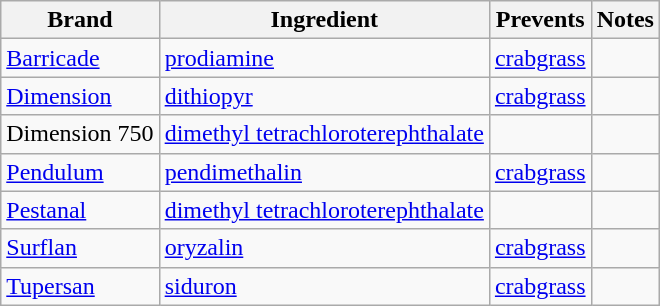<table class="wikitable">
<tr>
<th>Brand</th>
<th>Ingredient</th>
<th>Prevents</th>
<th>Notes</th>
</tr>
<tr>
<td><a href='#'>Barricade</a></td>
<td><a href='#'>prodiamine</a></td>
<td><a href='#'>crabgrass</a></td>
<td></td>
</tr>
<tr>
<td><a href='#'>Dimension</a></td>
<td><a href='#'>dithiopyr</a></td>
<td><a href='#'>crabgrass</a></td>
<td></td>
</tr>
<tr>
<td>Dimension 750</td>
<td><a href='#'>dimethyl tetrachloroterephthalate</a></td>
<td></td>
<td></td>
</tr>
<tr>
<td><a href='#'>Pendulum</a></td>
<td><a href='#'>pendimethalin</a></td>
<td><a href='#'>crabgrass</a></td>
<td></td>
</tr>
<tr>
<td><a href='#'>Pestanal</a></td>
<td><a href='#'>dimethyl tetrachloroterephthalate</a></td>
<td></td>
<td></td>
</tr>
<tr>
<td><a href='#'>Surflan</a></td>
<td><a href='#'>oryzalin</a></td>
<td><a href='#'>crabgrass</a></td>
<td></td>
</tr>
<tr>
<td><a href='#'>Tupersan</a></td>
<td><a href='#'>siduron</a></td>
<td><a href='#'>crabgrass</a></td>
<td></td>
</tr>
</table>
